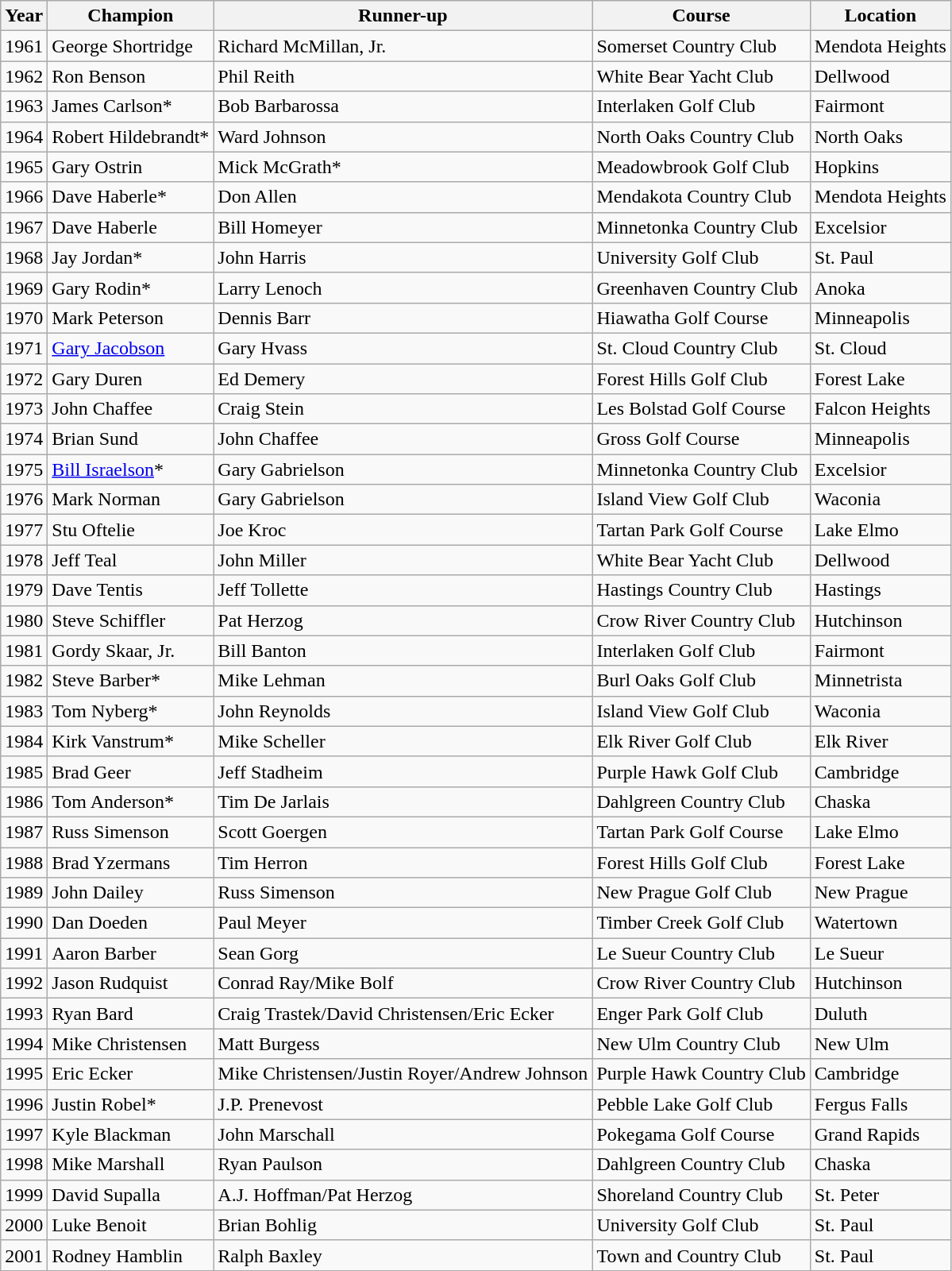<table class="wikitable">
<tr>
<th>Year</th>
<th>Champion</th>
<th>Runner-up</th>
<th>Course</th>
<th>Location</th>
</tr>
<tr>
<td>1961</td>
<td>George Shortridge</td>
<td>Richard McMillan, Jr.</td>
<td>Somerset Country Club</td>
<td>Mendota Heights</td>
</tr>
<tr>
<td>1962</td>
<td>Ron Benson</td>
<td>Phil Reith</td>
<td>White Bear Yacht Club</td>
<td>Dellwood</td>
</tr>
<tr>
<td>1963</td>
<td>James Carlson*</td>
<td>Bob Barbarossa</td>
<td>Interlaken Golf Club</td>
<td>Fairmont</td>
</tr>
<tr>
<td>1964</td>
<td>Robert Hildebrandt*</td>
<td>Ward Johnson</td>
<td>North Oaks Country Club</td>
<td>North Oaks</td>
</tr>
<tr>
<td>1965</td>
<td>Gary Ostrin</td>
<td>Mick McGrath*</td>
<td>Meadowbrook Golf Club</td>
<td>Hopkins</td>
</tr>
<tr>
<td>1966</td>
<td>Dave Haberle*</td>
<td>Don Allen</td>
<td>Mendakota Country Club</td>
<td>Mendota Heights</td>
</tr>
<tr>
<td>1967</td>
<td>Dave Haberle</td>
<td>Bill Homeyer</td>
<td>Minnetonka Country Club</td>
<td>Excelsior</td>
</tr>
<tr>
<td>1968</td>
<td>Jay Jordan*</td>
<td>John Harris</td>
<td>University Golf Club</td>
<td>St. Paul</td>
</tr>
<tr>
<td>1969</td>
<td>Gary Rodin*</td>
<td>Larry Lenoch</td>
<td>Greenhaven Country Club</td>
<td>Anoka</td>
</tr>
<tr>
<td>1970</td>
<td>Mark Peterson</td>
<td>Dennis Barr</td>
<td>Hiawatha Golf Course</td>
<td>Minneapolis</td>
</tr>
<tr>
<td>1971</td>
<td><a href='#'>Gary Jacobson</a></td>
<td>Gary Hvass</td>
<td>St. Cloud Country Club</td>
<td>St. Cloud</td>
</tr>
<tr>
<td>1972</td>
<td>Gary Duren</td>
<td>Ed Demery</td>
<td>Forest Hills Golf Club</td>
<td>Forest Lake</td>
</tr>
<tr>
<td>1973</td>
<td>John Chaffee</td>
<td>Craig Stein</td>
<td>Les Bolstad Golf Course</td>
<td>Falcon Heights</td>
</tr>
<tr>
<td>1974</td>
<td>Brian Sund</td>
<td>John Chaffee</td>
<td>Gross Golf Course</td>
<td>Minneapolis</td>
</tr>
<tr>
<td>1975</td>
<td><a href='#'>Bill Israelson</a>*</td>
<td>Gary Gabrielson</td>
<td>Minnetonka Country Club</td>
<td>Excelsior</td>
</tr>
<tr>
<td>1976</td>
<td>Mark Norman</td>
<td>Gary Gabrielson</td>
<td>Island View Golf Club</td>
<td>Waconia</td>
</tr>
<tr>
<td>1977</td>
<td>Stu Oftelie</td>
<td>Joe Kroc</td>
<td>Tartan Park Golf Course</td>
<td>Lake Elmo</td>
</tr>
<tr>
<td>1978</td>
<td>Jeff Teal</td>
<td>John Miller</td>
<td>White Bear Yacht Club</td>
<td>Dellwood</td>
</tr>
<tr>
<td>1979</td>
<td>Dave Tentis</td>
<td>Jeff Tollette</td>
<td>Hastings Country Club</td>
<td>Hastings</td>
</tr>
<tr>
<td>1980</td>
<td>Steve Schiffler</td>
<td>Pat Herzog</td>
<td>Crow River Country Club</td>
<td>Hutchinson</td>
</tr>
<tr>
<td>1981</td>
<td>Gordy Skaar, Jr.</td>
<td>Bill Banton</td>
<td>Interlaken Golf Club</td>
<td>Fairmont</td>
</tr>
<tr>
<td>1982</td>
<td>Steve Barber*</td>
<td>Mike Lehman</td>
<td>Burl Oaks Golf Club</td>
<td>Minnetrista</td>
</tr>
<tr>
<td>1983</td>
<td>Tom Nyberg*</td>
<td>John Reynolds</td>
<td>Island View Golf Club</td>
<td>Waconia</td>
</tr>
<tr>
<td>1984</td>
<td>Kirk Vanstrum*</td>
<td>Mike Scheller</td>
<td>Elk River Golf Club</td>
<td>Elk River</td>
</tr>
<tr>
<td>1985</td>
<td>Brad Geer</td>
<td>Jeff Stadheim</td>
<td>Purple Hawk Golf Club</td>
<td>Cambridge</td>
</tr>
<tr>
<td>1986</td>
<td>Tom Anderson*</td>
<td>Tim De Jarlais</td>
<td>Dahlgreen Country Club</td>
<td>Chaska</td>
</tr>
<tr>
<td>1987</td>
<td>Russ Simenson</td>
<td>Scott Goergen</td>
<td>Tartan Park Golf Course</td>
<td>Lake Elmo</td>
</tr>
<tr>
<td>1988</td>
<td>Brad Yzermans</td>
<td>Tim Herron</td>
<td>Forest Hills Golf Club</td>
<td>Forest Lake</td>
</tr>
<tr>
<td>1989</td>
<td>John Dailey</td>
<td>Russ Simenson</td>
<td>New Prague Golf Club</td>
<td>New Prague</td>
</tr>
<tr>
<td>1990</td>
<td>Dan Doeden</td>
<td>Paul Meyer</td>
<td>Timber Creek Golf Club</td>
<td>Watertown</td>
</tr>
<tr>
<td>1991</td>
<td>Aaron Barber</td>
<td>Sean Gorg</td>
<td>Le Sueur Country Club</td>
<td>Le Sueur</td>
</tr>
<tr>
<td>1992</td>
<td>Jason Rudquist</td>
<td>Conrad Ray/Mike Bolf</td>
<td>Crow River Country Club</td>
<td>Hutchinson</td>
</tr>
<tr>
<td>1993</td>
<td>Ryan Bard</td>
<td>Craig Trastek/David Christensen/Eric Ecker</td>
<td>Enger Park Golf Club</td>
<td>Duluth</td>
</tr>
<tr>
<td>1994</td>
<td>Mike Christensen</td>
<td>Matt Burgess</td>
<td>New Ulm Country Club</td>
<td>New Ulm</td>
</tr>
<tr>
<td>1995</td>
<td>Eric Ecker</td>
<td>Mike Christensen/Justin Royer/Andrew Johnson</td>
<td>Purple Hawk Country Club</td>
<td>Cambridge</td>
</tr>
<tr>
<td>1996</td>
<td>Justin Robel*</td>
<td>J.P. Prenevost</td>
<td>Pebble Lake Golf Club</td>
<td>Fergus Falls</td>
</tr>
<tr>
<td>1997</td>
<td>Kyle Blackman</td>
<td>John Marschall</td>
<td>Pokegama Golf Course</td>
<td>Grand Rapids</td>
</tr>
<tr>
<td>1998</td>
<td>Mike Marshall</td>
<td>Ryan Paulson</td>
<td>Dahlgreen Country Club</td>
<td>Chaska</td>
</tr>
<tr>
<td>1999</td>
<td>David Supalla</td>
<td>A.J. Hoffman/Pat Herzog</td>
<td>Shoreland Country Club</td>
<td>St. Peter</td>
</tr>
<tr>
<td>2000</td>
<td>Luke Benoit</td>
<td>Brian Bohlig</td>
<td>University Golf Club</td>
<td>St. Paul</td>
</tr>
<tr>
<td>2001</td>
<td>Rodney Hamblin</td>
<td>Ralph Baxley</td>
<td>Town and Country Club</td>
<td>St. Paul</td>
</tr>
</table>
